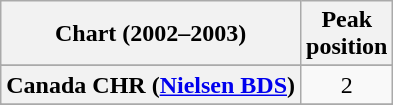<table class="wikitable sortable plainrowheaders" style="text-align:center">
<tr>
<th>Chart (2002–2003)</th>
<th>Peak<br>position</th>
</tr>
<tr>
</tr>
<tr>
<th scope="row">Canada CHR (<a href='#'>Nielsen BDS</a>)</th>
<td>2</td>
</tr>
<tr>
</tr>
<tr>
</tr>
<tr>
</tr>
<tr>
</tr>
<tr>
</tr>
<tr>
</tr>
<tr>
</tr>
<tr>
</tr>
<tr>
</tr>
<tr>
</tr>
<tr>
</tr>
<tr>
</tr>
</table>
